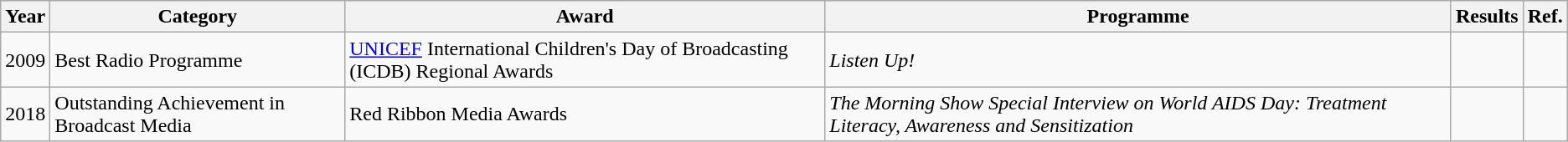<table class="wikitable">
<tr>
<th>Year</th>
<th>Category</th>
<th>Award</th>
<th>Programme</th>
<th>Results</th>
<th>Ref.</th>
</tr>
<tr>
<td>2009</td>
<td>Best Radio Programme</td>
<td><a href='#'>UNICEF</a> International Children's Day of Broadcasting (ICDB) Regional Awards</td>
<td><em>Listen Up!</em></td>
<td></td>
<td></td>
</tr>
<tr>
<td>2018</td>
<td>Outstanding Achievement in Broadcast Media</td>
<td>Red Ribbon Media Awards</td>
<td><em>The Morning Show Special Interview on World AIDS Day: Treatment Literacy, Awareness and Sensitization</em></td>
<td></td>
<td></td>
</tr>
</table>
